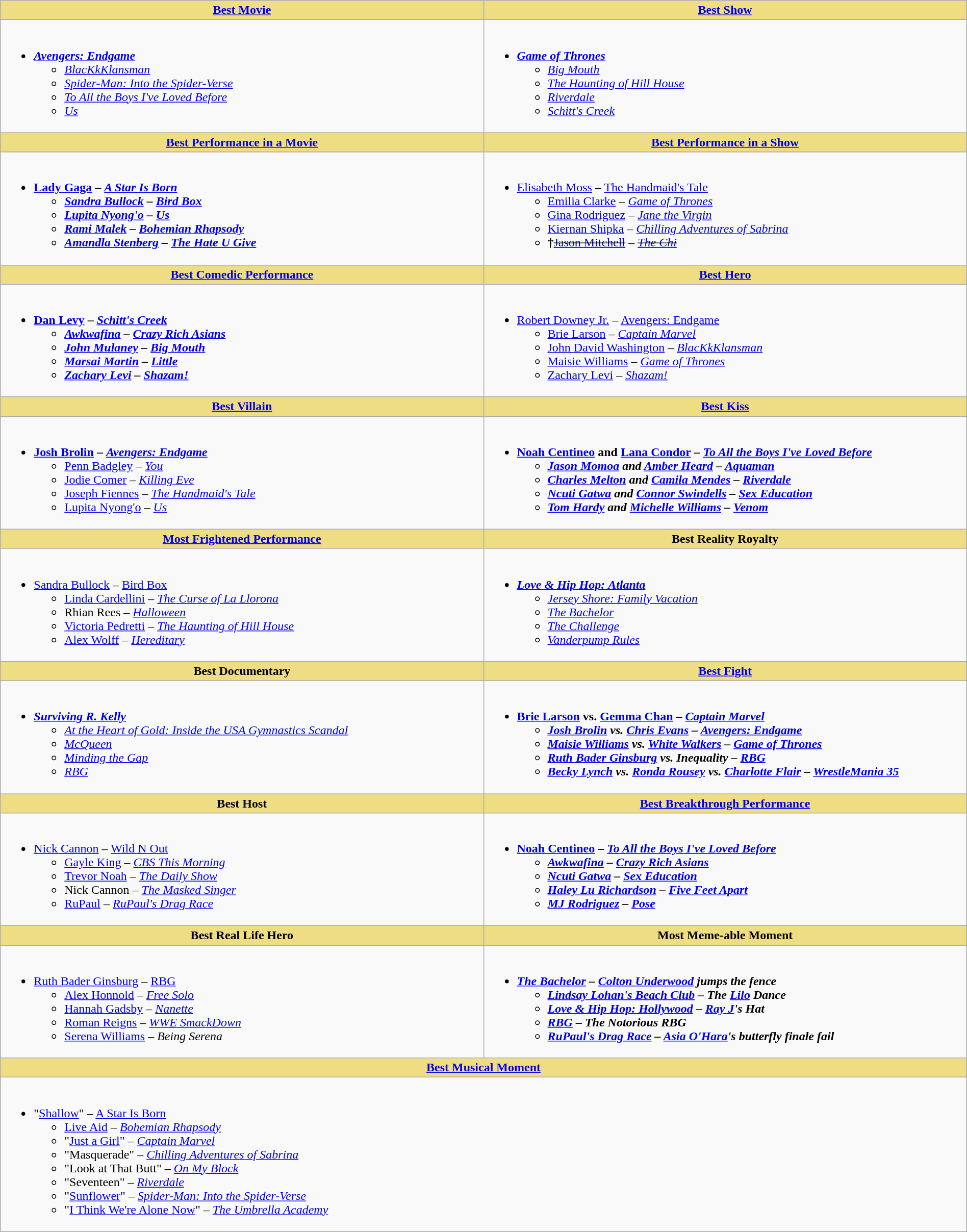<table class="wikitable" style="width:100%">
<tr>
<th style="background:#EEDD82; width:50%"><a href='#'>Best Movie</a></th>
<th style="background:#EEDD82; width:50%"><a href='#'>Best Show</a></th>
</tr>
<tr>
<td valign="top"><br><ul><li><strong><em><a href='#'>Avengers: Endgame</a></em></strong><ul><li><em><a href='#'>BlacKkKlansman</a></em></li><li><em><a href='#'>Spider-Man: Into the Spider-Verse</a></em></li><li><em><a href='#'>To All the Boys I've Loved Before</a></em></li><li><em><a href='#'>Us</a></em></li></ul></li></ul></td>
<td valign="top"><br><ul><li><strong><em><a href='#'>Game of Thrones</a></em></strong><ul><li><em><a href='#'>Big Mouth</a></em></li><li><em><a href='#'>The Haunting of Hill House</a></em></li><li><em><a href='#'>Riverdale</a></em></li><li><em><a href='#'>Schitt's Creek</a></em></li></ul></li></ul></td>
</tr>
<tr>
<th style="background:#EEDD82; width:50%"><a href='#'>Best Performance in a Movie</a></th>
<th style="background:#EEDD82; width:50%"><a href='#'>Best Performance in a Show</a></th>
</tr>
<tr>
<td valign="top"><br><ul><li><strong><a href='#'>Lady Gaga</a> – <em><a href='#'>A Star Is Born</a><strong><em><ul><li><a href='#'>Sandra Bullock</a> – </em><a href='#'>Bird Box</a><em></li><li><a href='#'>Lupita Nyong'o</a> – </em><a href='#'>Us</a><em></li><li><a href='#'>Rami Malek</a> – </em><a href='#'>Bohemian Rhapsody</a><em></li><li><a href='#'>Amandla Stenberg</a> – </em><a href='#'>The Hate U Give</a><em></li></ul></li></ul></td>
<td valign="top"><br><ul><li></strong><a href='#'>Elisabeth Moss</a> – </em><a href='#'>The Handmaid's Tale</a></em></strong><ul><li><a href='#'>Emilia Clarke</a> – <em><a href='#'>Game of Thrones</a></em></li><li><a href='#'>Gina Rodriguez</a> – <em><a href='#'>Jane the Virgin</a></em></li><li><a href='#'>Kiernan Shipka</a> – <em><a href='#'>Chilling Adventures of Sabrina</a></em></li><li><strong>†</strong><s><a href='#'>Jason Mitchell</a></s> – <s><em><a href='#'>The Chi</a></em></s></li></ul></li></ul></td>
</tr>
<tr>
<th style="background:#EEDD82; width:50%"><a href='#'>Best Comedic Performance</a></th>
<th style="background:#EEDD82; width:50%"><a href='#'>Best Hero</a></th>
</tr>
<tr>
<td valign="top"><br><ul><li><strong><a href='#'>Dan Levy</a> – <em><a href='#'>Schitt's Creek</a><strong><em><ul><li><a href='#'>Awkwafina</a> – </em><a href='#'>Crazy Rich Asians</a><em></li><li><a href='#'>John Mulaney</a> – </em><a href='#'>Big Mouth</a><em></li><li><a href='#'>Marsai Martin</a> – </em><a href='#'>Little</a><em></li><li><a href='#'>Zachary Levi</a> – </em><a href='#'>Shazam!</a><em></li></ul></li></ul></td>
<td valign="top"><br><ul><li></strong><a href='#'>Robert Downey Jr.</a> – </em><a href='#'>Avengers: Endgame</a></em></strong><ul><li><a href='#'>Brie Larson</a> – <em><a href='#'>Captain Marvel</a></em></li><li><a href='#'>John David Washington</a> – <em><a href='#'>BlacKkKlansman</a></em></li><li><a href='#'>Maisie Williams</a> – <em><a href='#'>Game of Thrones</a></em></li><li><a href='#'>Zachary Levi</a> – <em><a href='#'>Shazam!</a></em></li></ul></li></ul></td>
</tr>
<tr>
<th style="background:#EEDD82; width:50%"><a href='#'>Best Villain</a></th>
<th style="background:#EEDD82; width:50%"><a href='#'>Best Kiss</a></th>
</tr>
<tr>
<td valign="top"><br><ul><li><strong><a href='#'>Josh Brolin</a> –</strong> <strong><em><a href='#'>Avengers: Endgame</a></em></strong><ul><li><a href='#'>Penn Badgley</a> – <em><a href='#'>You</a></em></li><li><a href='#'>Jodie Comer</a> – <em><a href='#'>Killing Eve</a></em></li><li><a href='#'>Joseph Fiennes</a> – <em><a href='#'>The Handmaid's Tale</a></em></li><li><a href='#'>Lupita Nyong'o</a> – <em><a href='#'>Us</a></em></li></ul></li></ul></td>
<td valign="top"><br><ul><li><strong><a href='#'>Noah Centineo</a> and <a href='#'>Lana Condor</a> – <em><a href='#'>To All the Boys I've Loved Before</a><strong><em><ul><li><a href='#'>Jason Momoa</a> and <a href='#'>Amber Heard</a> – </em><a href='#'>Aquaman</a><em></li><li><a href='#'>Charles Melton</a> and <a href='#'>Camila Mendes</a> – </em><a href='#'>Riverdale</a><em></li><li><a href='#'>Ncuti Gatwa</a> and <a href='#'>Connor Swindells</a> – </em><a href='#'>Sex Education</a><em></li><li><a href='#'>Tom Hardy</a> and <a href='#'>Michelle Williams</a> – </em><a href='#'>Venom</a><em></li></ul></li></ul></td>
</tr>
<tr>
<th style="background:#EEDD82; width:50%"><a href='#'>Most Frightened Performance</a></th>
<th style="background:#EEDD82; width:50%">Best Reality Royalty</th>
</tr>
<tr>
<td valign="top"><br><ul><li></strong><a href='#'>Sandra Bullock</a> – </em><a href='#'>Bird Box</a></em></strong><ul><li><a href='#'>Linda Cardellini</a> – <em><a href='#'>The Curse of La Llorona</a></em></li><li>Rhian Rees – <em><a href='#'>Halloween</a></em></li><li><a href='#'>Victoria Pedretti</a> – <em><a href='#'>The Haunting of Hill House</a></em></li><li><a href='#'>Alex Wolff</a> – <em><a href='#'>Hereditary</a></em></li></ul></li></ul></td>
<td valign="top"><br><ul><li><em><a href='#'><strong>Love & Hip Hop:</strong> <strong>Atlanta</strong></a></em><ul><li><em><a href='#'>Jersey Shore: Family Vacation</a></em></li><li><em><a href='#'>The Bachelor</a></em></li><li><em><a href='#'>The Challenge</a></em></li><li><em><a href='#'>Vanderpump Rules</a></em></li></ul></li></ul></td>
</tr>
<tr>
<th style="background:#EEDD82; width:50%">Best Documentary</th>
<th style="background:#EEDD82; width:50%"><a href='#'>Best Fight</a></th>
</tr>
<tr>
<td valign="top"><br><ul><li><strong><em><a href='#'>Surviving R. Kelly</a></em></strong><ul><li><em><a href='#'>At the Heart of Gold: Inside the USA Gymnastics Scandal</a></em></li><li><em><a href='#'>McQueen</a></em></li><li><em><a href='#'>Minding the Gap</a></em></li><li><em><a href='#'>RBG</a></em></li></ul></li></ul></td>
<td valign="top"><br><ul><li><strong><a href='#'>Brie Larson</a> vs. <a href='#'>Gemma Chan</a> – <em><a href='#'>Captain Marvel</a><strong><em><ul><li><a href='#'>Josh Brolin</a> vs. <a href='#'>Chris Evans</a> – </em><a href='#'>Avengers: Endgame</a><em></li><li><a href='#'>Maisie Williams</a> vs. <a href='#'>White Walkers</a> – </em><a href='#'>Game of Thrones</a><em></li><li><a href='#'>Ruth Bader Ginsburg</a> vs. Inequality – </em><a href='#'>RBG</a><em></li><li><a href='#'>Becky Lynch</a> vs. <a href='#'>Ronda Rousey</a> vs. <a href='#'>Charlotte Flair</a> – </em><a href='#'>WrestleMania 35</a><em></li></ul></li></ul></td>
</tr>
<tr>
<th style="background:#EEDD82; width:50%">Best Host</th>
<th style="background:#EEDD82; width:50%"><a href='#'>Best Breakthrough Performance</a></th>
</tr>
<tr>
<td valign="top"><br><ul><li></strong><a href='#'>Nick Cannon</a> – </em><a href='#'>Wild N Out</a></em></strong><ul><li><a href='#'>Gayle King</a> – <em><a href='#'>CBS This Morning</a></em></li><li><a href='#'>Trevor Noah</a> – <em><a href='#'>The Daily Show</a></em></li><li>Nick Cannon – <em> <a href='#'>The Masked Singer</a></em></li><li><a href='#'>RuPaul</a> – <em><a href='#'>RuPaul's Drag Race</a></em></li></ul></li></ul></td>
<td valign="top"><br><ul><li><strong><a href='#'>Noah Centineo</a> – <em><a href='#'>To All the Boys I've Loved Before</a><strong><em><ul><li><a href='#'>Awkwafina</a> – </em><a href='#'>Crazy Rich Asians</a><em></li><li><a href='#'>Ncuti Gatwa</a> – </em><a href='#'>Sex Education</a><em></li><li><a href='#'>Haley Lu Richardson</a> – </em><a href='#'>Five Feet Apart</a><em></li><li><a href='#'>MJ Rodriguez</a> – </em><a href='#'>Pose</a><em></li></ul></li></ul></td>
</tr>
<tr>
<th style="background:#EEDD82; width:50%">Best Real Life Hero</th>
<th style="background:#EEDD82; width:50%">Most Meme-able Moment</th>
</tr>
<tr>
<td valign="top"><br><ul><li></strong><a href='#'>Ruth Bader Ginsburg</a> – </em><a href='#'>RBG</a></em></strong><ul><li><a href='#'>Alex Honnold</a> – <em><a href='#'>Free Solo</a></em></li><li><a href='#'>Hannah Gadsby</a> – <em><a href='#'>Nanette</a></em></li><li><a href='#'>Roman Reigns</a> – <em><a href='#'>WWE SmackDown</a></em></li><li><a href='#'>Serena Williams</a> – <em>Being Serena</em></li></ul></li></ul></td>
<td valign="top"><br><ul><li><strong><em><a href='#'>The Bachelor</a><em> – <a href='#'>Colton Underwood</a> jumps the fence<strong><ul><li></em><a href='#'>Lindsay Lohan's Beach Club</a><em> – The <a href='#'>Lilo</a> Dance</li><li></em><a href='#'>Love & Hip Hop: Hollywood</a><em> – <a href='#'>Ray J</a>'s Hat</li><li></em><a href='#'>RBG</a><em> – The Notorious RBG</li><li></em><a href='#'>RuPaul's Drag Race</a><em> – <a href='#'>Asia O'Hara</a>'s butterfly finale fail</li></ul></li></ul></td>
</tr>
<tr>
<th style="background:#EEDD82; width:50%" colspan="2"><a href='#'>Best Musical Moment</a></th>
</tr>
<tr>
<td colspan="2" valign="top"><br><ul><li></strong>"<a href='#'>Shallow</a>" – </em><a href='#'>A Star Is Born</a></em></strong><ul><li><a href='#'>Live Aid</a> – <em><a href='#'>Bohemian Rhapsody</a></em></li><li>"<a href='#'>Just a Girl</a>" – <em><a href='#'>Captain Marvel</a></em></li><li>"Masquerade" – <em><a href='#'>Chilling Adventures of Sabrina</a></em></li><li>"Look at That Butt" – <em><a href='#'>On My Block</a></em></li><li>"Seventeen" – <em><a href='#'>Riverdale</a></em></li><li>"<a href='#'>Sunflower</a>" – <em><a href='#'>Spider-Man: Into the Spider-Verse</a></em></li><li>"<a href='#'>I Think We're Alone Now</a>" – <em><a href='#'>The Umbrella Academy</a></em></li></ul></li></ul></td>
</tr>
</table>
